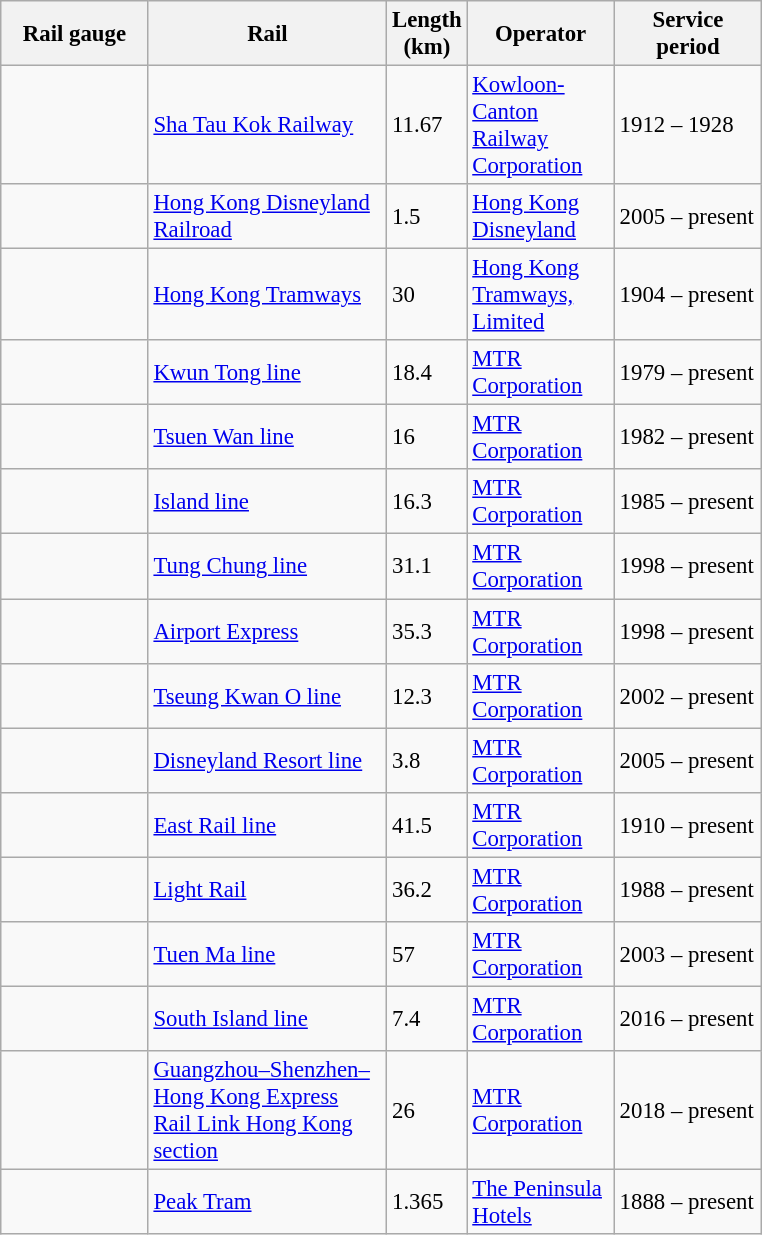<table class="wikitable sortable" style="font-size:95%;">
<tr>
<th style="width:6.0em;">Rail gauge</th>
<th style="width:10.0em;">Rail</th>
<th style="width:3.0em;">Length (km)</th>
<th style="width:6.0em;">Operator</th>
<th style="width:6.0em">Service period</th>
</tr>
<tr style="background:;">
<td></td>
<td><a href='#'>Sha Tau Kok Railway</a></td>
<td>11.67</td>
<td><a href='#'>Kowloon-Canton Railway Corporation</a></td>
<td>1912 – 1928</td>
</tr>
<tr style="background:;">
<td></td>
<td><a href='#'>Hong Kong Disneyland Railroad</a></td>
<td>1.5</td>
<td><a href='#'>Hong Kong Disneyland</a></td>
<td>2005 – present</td>
</tr>
<tr style="background:;">
<td></td>
<td><a href='#'>Hong Kong Tramways</a></td>
<td>30</td>
<td><a href='#'>Hong Kong Tramways, Limited</a></td>
<td>1904 – present</td>
</tr>
<tr style="background:;">
<td></td>
<td><a href='#'>Kwun Tong line</a></td>
<td>18.4</td>
<td><a href='#'>MTR Corporation</a></td>
<td>1979 – present</td>
</tr>
<tr style="background:;">
<td></td>
<td><a href='#'>Tsuen Wan line</a></td>
<td>16</td>
<td><a href='#'>MTR Corporation</a></td>
<td>1982 – present</td>
</tr>
<tr style="background:;">
<td></td>
<td><a href='#'>Island line</a></td>
<td>16.3</td>
<td><a href='#'>MTR Corporation</a></td>
<td>1985 – present</td>
</tr>
<tr style="background:;">
<td></td>
<td><a href='#'>Tung Chung line</a></td>
<td>31.1</td>
<td><a href='#'>MTR Corporation</a></td>
<td>1998 – present</td>
</tr>
<tr style="background:;">
<td></td>
<td><a href='#'>Airport Express</a></td>
<td>35.3</td>
<td><a href='#'>MTR Corporation</a></td>
<td>1998 – present</td>
</tr>
<tr style="background:;">
<td></td>
<td><a href='#'>Tseung Kwan O line</a></td>
<td>12.3</td>
<td><a href='#'>MTR Corporation</a></td>
<td>2002 – present</td>
</tr>
<tr style="background:;">
<td></td>
<td><a href='#'>Disneyland Resort line</a></td>
<td>3.8</td>
<td><a href='#'>MTR Corporation</a></td>
<td>2005 – present</td>
</tr>
<tr style="background:;">
<td></td>
<td><a href='#'>East Rail line</a></td>
<td>41.5</td>
<td><a href='#'>MTR Corporation</a></td>
<td>1910 – present</td>
</tr>
<tr style="background:;">
<td></td>
<td><a href='#'>Light Rail</a></td>
<td>36.2</td>
<td><a href='#'>MTR Corporation</a></td>
<td>1988 – present</td>
</tr>
<tr style="background:;">
<td></td>
<td><a href='#'>Tuen Ma line</a></td>
<td>57</td>
<td><a href='#'>MTR Corporation</a></td>
<td>2003 – present</td>
</tr>
<tr style="background:;">
<td></td>
<td><a href='#'>South Island line</a></td>
<td>7.4</td>
<td><a href='#'>MTR Corporation</a></td>
<td>2016 – present</td>
</tr>
<tr style="background:">
<td></td>
<td><a href='#'>Guangzhou–Shenzhen–Hong Kong Express Rail Link Hong Kong section</a></td>
<td>26</td>
<td><a href='#'>MTR Corporation</a></td>
<td>2018 – present</td>
</tr>
<tr style="background:;">
<td></td>
<td><a href='#'>Peak Tram</a></td>
<td>1.365</td>
<td><a href='#'>The Peninsula Hotels</a></td>
<td>1888 – present</td>
</tr>
</table>
